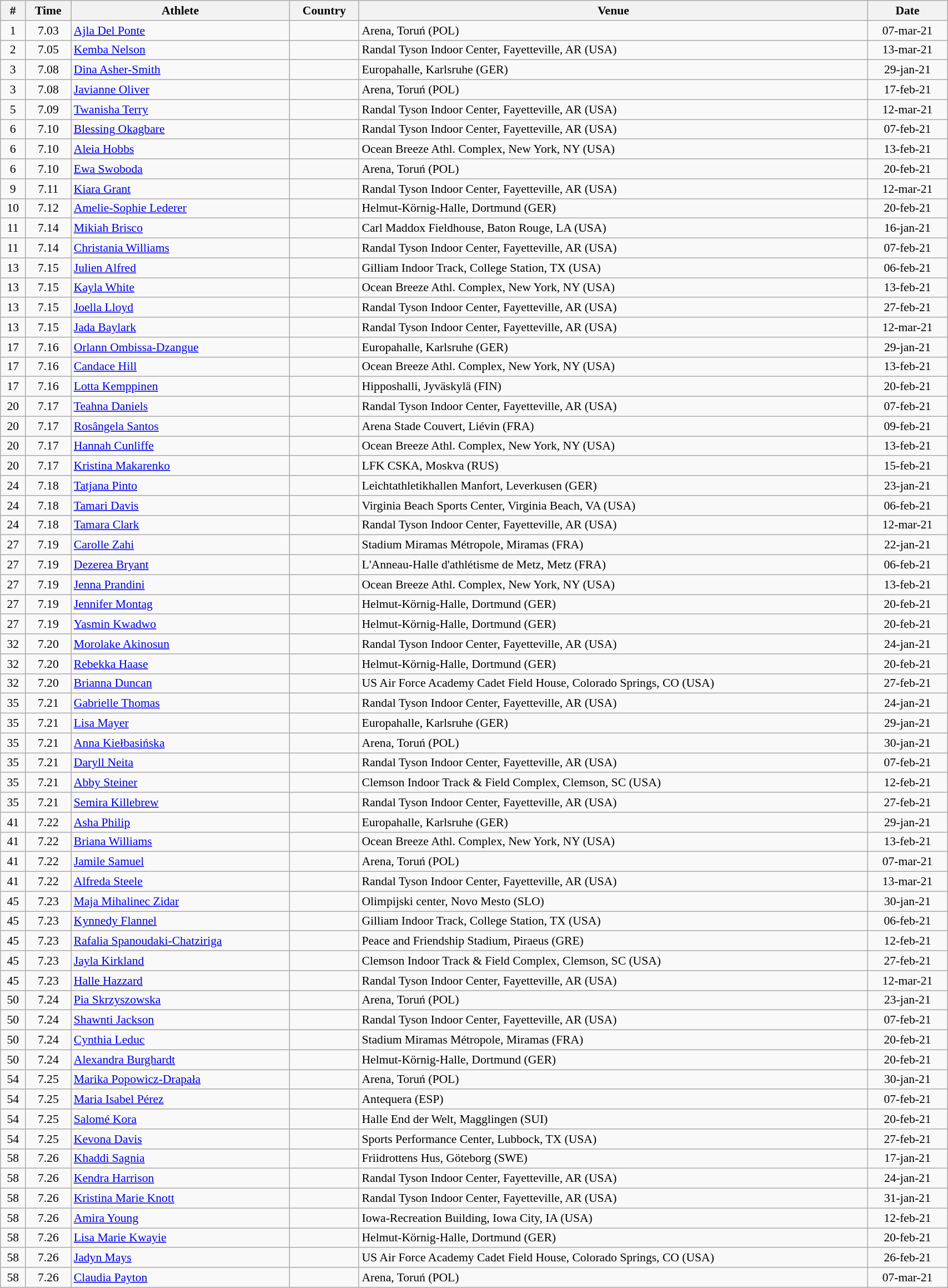<table class="wikitable sortable" width=90% style="font-size:90%; text-align:center;">
<tr>
<th>#</th>
<th>Time</th>
<th>Athlete</th>
<th>Country</th>
<th>Venue</th>
<th>Date</th>
</tr>
<tr>
<td>1</td>
<td>7.03</td>
<td align=left><a href='#'>Ajla Del Ponte</a></td>
<td align=left></td>
<td align=left>Arena, Toruń (POL)</td>
<td>07-mar-21</td>
</tr>
<tr>
<td>2</td>
<td>7.05</td>
<td align=left><a href='#'>Kemba Nelson</a></td>
<td align=left></td>
<td align=left>Randal Tyson Indoor Center, Fayetteville, AR (USA)</td>
<td>13-mar-21</td>
</tr>
<tr>
<td>3</td>
<td>7.08</td>
<td align=left><a href='#'>Dina Asher-Smith</a></td>
<td align=left></td>
<td align=left>Europahalle, Karlsruhe (GER)</td>
<td>29-jan-21</td>
</tr>
<tr>
<td>3</td>
<td>7.08</td>
<td align=left><a href='#'>Javianne Oliver</a></td>
<td align=left></td>
<td align=left>Arena, Toruń (POL)</td>
<td>17-feb-21</td>
</tr>
<tr>
<td>5</td>
<td>7.09</td>
<td align=left><a href='#'>Twanisha Terry</a></td>
<td align=left></td>
<td align=left>Randal Tyson Indoor Center, Fayetteville, AR (USA)</td>
<td>12-mar-21</td>
</tr>
<tr>
<td>6</td>
<td>7.10</td>
<td align=left><a href='#'>Blessing Okagbare</a></td>
<td align=left></td>
<td align=left>Randal Tyson Indoor Center, Fayetteville, AR (USA)</td>
<td>07-feb-21</td>
</tr>
<tr>
<td>6</td>
<td>7.10</td>
<td align=left><a href='#'>Aleia Hobbs</a></td>
<td align=left></td>
<td align=left>Ocean Breeze Athl. Complex, New York, NY (USA)</td>
<td>13-feb-21</td>
</tr>
<tr>
<td>6</td>
<td>7.10</td>
<td align=left><a href='#'>Ewa Swoboda</a></td>
<td align=left></td>
<td align=left>Arena, Toruń (POL)</td>
<td>20-feb-21</td>
</tr>
<tr>
<td>9</td>
<td>7.11</td>
<td align=left><a href='#'>Kiara Grant</a></td>
<td align=left></td>
<td align=left>Randal Tyson Indoor Center, Fayetteville, AR (USA)</td>
<td>12-mar-21</td>
</tr>
<tr>
<td>10</td>
<td>7.12</td>
<td align=left><a href='#'>Amelie-Sophie Lederer</a></td>
<td align=left></td>
<td align=left>Helmut-Körnig-Halle, Dortmund (GER)</td>
<td>20-feb-21</td>
</tr>
<tr>
<td>11</td>
<td>7.14</td>
<td align=left><a href='#'>Mikiah Brisco</a></td>
<td align=left></td>
<td align=left>Carl Maddox Fieldhouse, Baton Rouge, LA (USA)</td>
<td>16-jan-21</td>
</tr>
<tr>
<td>11</td>
<td>7.14</td>
<td align=left><a href='#'>Christania Williams</a></td>
<td align=left></td>
<td align=left>Randal Tyson Indoor Center, Fayetteville, AR (USA)</td>
<td>07-feb-21</td>
</tr>
<tr>
<td>13</td>
<td>7.15</td>
<td align=left><a href='#'>Julien Alfred</a></td>
<td align=left></td>
<td align=left>Gilliam Indoor Track, College Station, TX (USA)</td>
<td>06-feb-21</td>
</tr>
<tr>
<td>13</td>
<td>7.15</td>
<td align=left><a href='#'>Kayla White</a></td>
<td align=left></td>
<td align=left>Ocean Breeze Athl. Complex, New York, NY (USA)</td>
<td>13-feb-21</td>
</tr>
<tr>
<td>13</td>
<td>7.15</td>
<td align=left><a href='#'>Joella Lloyd</a></td>
<td align=left></td>
<td align=left>Randal Tyson Indoor Center, Fayetteville, AR (USA)</td>
<td>27-feb-21</td>
</tr>
<tr>
<td>13</td>
<td>7.15</td>
<td align=left><a href='#'>Jada Baylark</a></td>
<td align=left></td>
<td align=left>Randal Tyson Indoor Center, Fayetteville, AR (USA)</td>
<td>12-mar-21</td>
</tr>
<tr>
<td>17</td>
<td>7.16</td>
<td align=left><a href='#'>Orlann Ombissa-Dzangue</a></td>
<td align=left></td>
<td align=left>Europahalle, Karlsruhe (GER)</td>
<td>29-jan-21</td>
</tr>
<tr>
<td>17</td>
<td>7.16</td>
<td align=left><a href='#'>Candace Hill</a></td>
<td align=left></td>
<td align=left>Ocean Breeze Athl. Complex, New York, NY (USA)</td>
<td>13-feb-21</td>
</tr>
<tr>
<td>17</td>
<td>7.16</td>
<td align=left><a href='#'>Lotta Kemppinen</a></td>
<td align=left></td>
<td align=left>Hipposhalli, Jyväskylä (FIN)</td>
<td>20-feb-21</td>
</tr>
<tr>
<td>20</td>
<td>7.17</td>
<td align=left><a href='#'>Teahna Daniels</a></td>
<td align=left></td>
<td align=left>Randal Tyson Indoor Center, Fayetteville, AR (USA)</td>
<td>07-feb-21</td>
</tr>
<tr>
<td>20</td>
<td>7.17</td>
<td align=left><a href='#'>Rosângela Santos</a></td>
<td align=left></td>
<td align=left>Arena Stade Couvert, Liévin (FRA)</td>
<td>09-feb-21</td>
</tr>
<tr>
<td>20</td>
<td>7.17</td>
<td align=left><a href='#'>Hannah Cunliffe</a></td>
<td align=left></td>
<td align=left>Ocean Breeze Athl. Complex, New York, NY (USA)</td>
<td>13-feb-21</td>
</tr>
<tr>
<td>20</td>
<td>7.17</td>
<td align=left><a href='#'>Kristina Makarenko</a></td>
<td align=left></td>
<td align=left>LFK CSKA, Moskva (RUS)</td>
<td>15-feb-21</td>
</tr>
<tr>
<td>24</td>
<td>7.18</td>
<td align=left><a href='#'>Tatjana Pinto</a></td>
<td align=left></td>
<td align=left>Leichtathletikhallen Manfort, Leverkusen (GER)</td>
<td>23-jan-21</td>
</tr>
<tr>
<td>24</td>
<td>7.18</td>
<td align=left><a href='#'>Tamari Davis</a></td>
<td align=left></td>
<td align=left>Virginia Beach Sports Center, Virginia Beach, VA (USA)</td>
<td>06-feb-21</td>
</tr>
<tr>
<td>24</td>
<td>7.18</td>
<td align=left><a href='#'>Tamara Clark</a></td>
<td align=left></td>
<td align=left>Randal Tyson Indoor Center, Fayetteville, AR (USA)</td>
<td>12-mar-21</td>
</tr>
<tr>
<td>27</td>
<td>7.19</td>
<td align=left><a href='#'>Carolle Zahi</a></td>
<td align=left></td>
<td align=left>Stadium Miramas Métropole, Miramas (FRA)</td>
<td>22-jan-21</td>
</tr>
<tr>
<td>27</td>
<td>7.19</td>
<td align=left><a href='#'>Dezerea Bryant</a></td>
<td align=left></td>
<td align=left>L'Anneau-Halle d'athlétisme de Metz, Metz (FRA)</td>
<td>06-feb-21</td>
</tr>
<tr>
<td>27</td>
<td>7.19</td>
<td align=left><a href='#'>Jenna Prandini</a></td>
<td align=left></td>
<td align=left>Ocean Breeze Athl. Complex, New York, NY (USA)</td>
<td>13-feb-21</td>
</tr>
<tr>
<td>27</td>
<td>7.19</td>
<td align=left><a href='#'>Jennifer Montag</a></td>
<td align=left></td>
<td align=left>Helmut-Körnig-Halle, Dortmund (GER)</td>
<td>20-feb-21</td>
</tr>
<tr>
<td>27</td>
<td>7.19</td>
<td align=left><a href='#'>Yasmin Kwadwo</a></td>
<td align=left></td>
<td align=left>Helmut-Körnig-Halle, Dortmund (GER)</td>
<td>20-feb-21</td>
</tr>
<tr>
<td>32</td>
<td>7.20</td>
<td align=left><a href='#'>Morolake Akinosun</a></td>
<td align=left></td>
<td align=left>Randal Tyson Indoor Center, Fayetteville, AR (USA)</td>
<td>24-jan-21</td>
</tr>
<tr>
<td>32</td>
<td>7.20</td>
<td align=left><a href='#'>Rebekka Haase</a></td>
<td align=left></td>
<td align=left>Helmut-Körnig-Halle, Dortmund (GER)</td>
<td>20-feb-21</td>
</tr>
<tr>
<td>32</td>
<td>7.20</td>
<td align=left><a href='#'>Brianna Duncan</a></td>
<td align=left></td>
<td align=left>US Air Force Academy Cadet Field House, Colorado Springs, CO (USA)</td>
<td>27-feb-21</td>
</tr>
<tr>
<td>35</td>
<td>7.21</td>
<td align=left><a href='#'>Gabrielle Thomas</a></td>
<td align=left></td>
<td align=left>Randal Tyson Indoor Center, Fayetteville, AR (USA)</td>
<td>24-jan-21</td>
</tr>
<tr>
<td>35</td>
<td>7.21</td>
<td align=left><a href='#'>Lisa Mayer</a></td>
<td align=left></td>
<td align=left>Europahalle, Karlsruhe (GER)</td>
<td>29-jan-21</td>
</tr>
<tr>
<td>35</td>
<td>7.21</td>
<td align=left><a href='#'>Anna Kiełbasińska</a></td>
<td align=left></td>
<td align=left>Arena, Toruń (POL)</td>
<td>30-jan-21</td>
</tr>
<tr>
<td>35</td>
<td>7.21</td>
<td align=left><a href='#'>Daryll Neita</a></td>
<td align=left></td>
<td align=left>Randal Tyson Indoor Center, Fayetteville, AR (USA)</td>
<td>07-feb-21</td>
</tr>
<tr>
<td>35</td>
<td>7.21</td>
<td align=left><a href='#'>Abby Steiner</a></td>
<td align=left></td>
<td align=left>Clemson Indoor Track & Field Complex, Clemson, SC (USA)</td>
<td>12-feb-21</td>
</tr>
<tr>
<td>35</td>
<td>7.21</td>
<td align=left><a href='#'>Semira Killebrew</a></td>
<td align=left></td>
<td align=left>Randal Tyson Indoor Center, Fayetteville, AR (USA)</td>
<td>27-feb-21</td>
</tr>
<tr>
<td>41</td>
<td>7.22</td>
<td align=left><a href='#'>Asha Philip</a></td>
<td align=left></td>
<td align=left>Europahalle, Karlsruhe (GER)</td>
<td>29-jan-21</td>
</tr>
<tr>
<td>41</td>
<td>7.22</td>
<td align=left><a href='#'>Briana Williams</a></td>
<td align=left></td>
<td align=left>Ocean Breeze Athl. Complex, New York, NY (USA)</td>
<td>13-feb-21</td>
</tr>
<tr>
<td>41</td>
<td>7.22</td>
<td align=left><a href='#'>Jamile Samuel</a></td>
<td align=left></td>
<td align=left>Arena, Toruń (POL)</td>
<td>07-mar-21</td>
</tr>
<tr>
<td>41</td>
<td>7.22</td>
<td align=left><a href='#'>Alfreda Steele</a></td>
<td align=left></td>
<td align=left>Randal Tyson Indoor Center, Fayetteville, AR (USA)</td>
<td>13-mar-21</td>
</tr>
<tr>
<td>45</td>
<td>7.23</td>
<td align=left><a href='#'>Maja Mihalinec Zidar</a></td>
<td align=left></td>
<td align=left>Olimpijski center, Novo Mesto (SLO)</td>
<td>30-jan-21</td>
</tr>
<tr>
<td>45</td>
<td>7.23</td>
<td align=left><a href='#'>Kynnedy Flannel</a></td>
<td align=left></td>
<td align=left>Gilliam Indoor Track, College Station, TX (USA)</td>
<td>06-feb-21</td>
</tr>
<tr>
<td>45</td>
<td>7.23</td>
<td align=left><a href='#'>Rafalia Spanoudaki-Chatziriga</a></td>
<td align=left></td>
<td align=left>Peace and Friendship Stadium, Piraeus (GRE)</td>
<td>12-feb-21</td>
</tr>
<tr>
<td>45</td>
<td>7.23</td>
<td align=left><a href='#'>Jayla Kirkland</a></td>
<td align=left></td>
<td align=left>Clemson Indoor Track & Field Complex, Clemson, SC (USA)</td>
<td>27-feb-21</td>
</tr>
<tr>
<td>45</td>
<td>7.23</td>
<td align=left><a href='#'>Halle Hazzard</a></td>
<td align=left></td>
<td align=left>Randal Tyson Indoor Center, Fayetteville, AR (USA)</td>
<td>12-mar-21</td>
</tr>
<tr>
<td>50</td>
<td>7.24</td>
<td align=left><a href='#'>Pia Skrzyszowska</a></td>
<td align=left></td>
<td align=left>Arena, Toruń (POL)</td>
<td>23-jan-21</td>
</tr>
<tr>
<td>50</td>
<td>7.24</td>
<td align=left><a href='#'>Shawnti Jackson</a></td>
<td align=left></td>
<td align=left>Randal Tyson Indoor Center, Fayetteville, AR (USA)</td>
<td>07-feb-21</td>
</tr>
<tr>
<td>50</td>
<td>7.24</td>
<td align=left><a href='#'>Cynthia Leduc</a></td>
<td align=left></td>
<td align=left>Stadium Miramas Métropole, Miramas (FRA)</td>
<td>20-feb-21</td>
</tr>
<tr>
<td>50</td>
<td>7.24</td>
<td align=left><a href='#'>Alexandra Burghardt</a></td>
<td align=left></td>
<td align=left>Helmut-Körnig-Halle, Dortmund (GER)</td>
<td>20-feb-21</td>
</tr>
<tr>
<td>54</td>
<td>7.25</td>
<td align=left><a href='#'>Marika Popowicz-Drapała</a></td>
<td align=left></td>
<td align=left>Arena, Toruń (POL)</td>
<td>30-jan-21</td>
</tr>
<tr>
<td>54</td>
<td>7.25</td>
<td align=left><a href='#'>Maria Isabel Pérez</a></td>
<td align=left></td>
<td align=left>Antequera (ESP)</td>
<td>07-feb-21</td>
</tr>
<tr>
<td>54</td>
<td>7.25</td>
<td align=left><a href='#'>Salomé Kora</a></td>
<td align=left></td>
<td align=left>Halle End der Welt, Magglingen (SUI)</td>
<td>20-feb-21</td>
</tr>
<tr>
<td>54</td>
<td>7.25</td>
<td align=left><a href='#'>Kevona Davis</a></td>
<td align=left></td>
<td align=left>Sports Performance Center, Lubbock, TX (USA)</td>
<td>27-feb-21</td>
</tr>
<tr>
<td>58</td>
<td>7.26</td>
<td align=left><a href='#'>Khaddi Sagnia</a></td>
<td align=left></td>
<td align=left>Friidrottens Hus, Göteborg (SWE)</td>
<td>17-jan-21</td>
</tr>
<tr>
<td>58</td>
<td>7.26</td>
<td align=left><a href='#'>Kendra Harrison</a></td>
<td align=left></td>
<td align=left>Randal Tyson Indoor Center, Fayetteville, AR (USA)</td>
<td>24-jan-21</td>
</tr>
<tr>
<td>58</td>
<td>7.26</td>
<td align=left><a href='#'>Kristina Marie Knott</a></td>
<td align=left></td>
<td align=left>Randal Tyson Indoor Center, Fayetteville, AR (USA)</td>
<td>31-jan-21</td>
</tr>
<tr>
<td>58</td>
<td>7.26</td>
<td align=left><a href='#'>Amira Young</a></td>
<td align=left></td>
<td align=left>Iowa-Recreation Building, Iowa City, IA (USA)</td>
<td>12-feb-21</td>
</tr>
<tr>
<td>58</td>
<td>7.26</td>
<td align=left><a href='#'>Lisa Marie Kwayie</a></td>
<td align=left></td>
<td align=left>Helmut-Körnig-Halle, Dortmund (GER)</td>
<td>20-feb-21</td>
</tr>
<tr>
<td>58</td>
<td>7.26</td>
<td align=left><a href='#'>Jadyn Mays</a></td>
<td align=left></td>
<td align=left>US Air Force Academy Cadet Field House, Colorado Springs, CO (USA)</td>
<td>26-feb-21</td>
</tr>
<tr>
<td>58</td>
<td>7.26</td>
<td align=left><a href='#'>Claudia Payton</a></td>
<td align=left></td>
<td align=left>Arena, Toruń (POL)</td>
<td>07-mar-21</td>
</tr>
</table>
